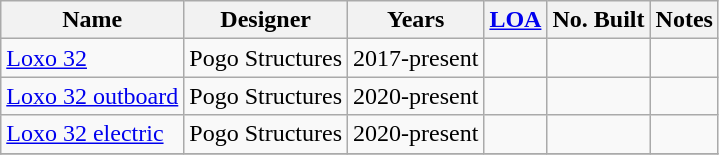<table class="wikitable sortable">
<tr>
<th class="unsortable">Name</th>
<th>Designer</th>
<th>Years</th>
<th><a href='#'>LOA</a></th>
<th>No. Built</th>
<th class="unsortable">Notes</th>
</tr>
<tr>
<td><a href='#'>Loxo 32</a></td>
<td>Pogo Structures</td>
<td>2017-present</td>
<td></td>
<td></td>
<td></td>
</tr>
<tr>
<td><a href='#'>Loxo 32 outboard</a></td>
<td>Pogo Structures</td>
<td>2020-present</td>
<td></td>
<td></td>
<td></td>
</tr>
<tr>
<td><a href='#'>Loxo 32 electric</a></td>
<td>Pogo Structures</td>
<td>2020-present</td>
<td></td>
<td></td>
<td></td>
</tr>
<tr>
</tr>
</table>
